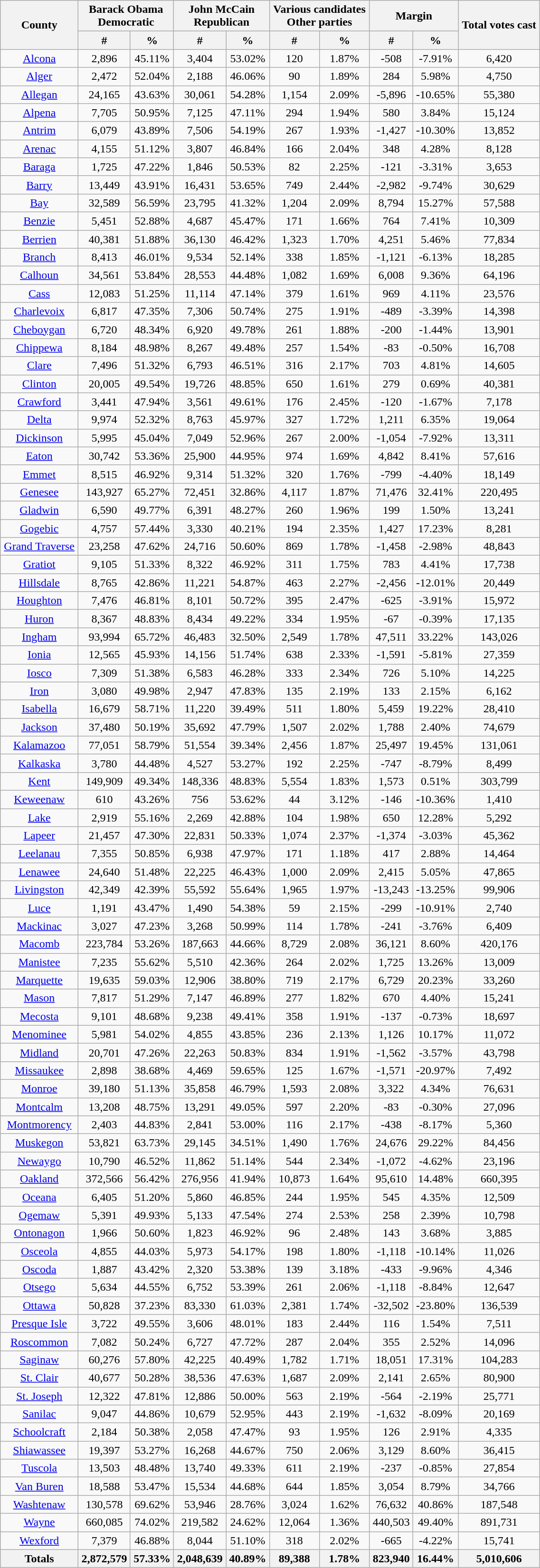<table width="60%"  class="wikitable sortable" style="text-align:center">
<tr>
<th style="text-align:center;" rowspan="2">County</th>
<th style="text-align:center;" colspan="2">Barack Obama<br>Democratic</th>
<th style="text-align:center;" colspan="2">John McCain<br>Republican</th>
<th style="text-align:center;" colspan="2">Various candidates<br>Other parties</th>
<th style="text-align:center;" colspan="2">Margin</th>
<th style="text-align:center;" rowspan="2">Total votes cast</th>
</tr>
<tr>
<th style="text-align:center;" data-sort-type="number">#</th>
<th style="text-align:center;" data-sort-type="number">%</th>
<th style="text-align:center;" data-sort-type="number">#</th>
<th style="text-align:center;" data-sort-type="number">%</th>
<th style="text-align:center;" data-sort-type="number">#</th>
<th style="text-align:center;" data-sort-type="number">%</th>
<th style="text-align:center;" data-sort-type="number">#</th>
<th style="text-align:center;" data-sort-type="number">%</th>
</tr>
<tr style="text-align:center;">
<td><a href='#'>Alcona</a></td>
<td>2,896</td>
<td>45.11%</td>
<td>3,404</td>
<td>53.02%</td>
<td>120</td>
<td>1.87%</td>
<td>-508</td>
<td>-7.91%</td>
<td>6,420</td>
</tr>
<tr style="text-align:center;">
<td><a href='#'>Alger</a></td>
<td>2,472</td>
<td>52.04%</td>
<td>2,188</td>
<td>46.06%</td>
<td>90</td>
<td>1.89%</td>
<td>284</td>
<td>5.98%</td>
<td>4,750</td>
</tr>
<tr style="text-align:center;">
<td><a href='#'>Allegan</a></td>
<td>24,165</td>
<td>43.63%</td>
<td>30,061</td>
<td>54.28%</td>
<td>1,154</td>
<td>2.09%</td>
<td>-5,896</td>
<td>-10.65%</td>
<td>55,380</td>
</tr>
<tr style="text-align:center;">
<td><a href='#'>Alpena</a></td>
<td>7,705</td>
<td>50.95%</td>
<td>7,125</td>
<td>47.11%</td>
<td>294</td>
<td>1.94%</td>
<td>580</td>
<td>3.84%</td>
<td>15,124</td>
</tr>
<tr style="text-align:center;">
<td><a href='#'>Antrim</a></td>
<td>6,079</td>
<td>43.89%</td>
<td>7,506</td>
<td>54.19%</td>
<td>267</td>
<td>1.93%</td>
<td>-1,427</td>
<td>-10.30%</td>
<td>13,852</td>
</tr>
<tr style="text-align:center;">
<td><a href='#'>Arenac</a></td>
<td>4,155</td>
<td>51.12%</td>
<td>3,807</td>
<td>46.84%</td>
<td>166</td>
<td>2.04%</td>
<td>348</td>
<td>4.28%</td>
<td>8,128</td>
</tr>
<tr style="text-align:center;">
<td><a href='#'>Baraga</a></td>
<td>1,725</td>
<td>47.22%</td>
<td>1,846</td>
<td>50.53%</td>
<td>82</td>
<td>2.25%</td>
<td>-121</td>
<td>-3.31%</td>
<td>3,653</td>
</tr>
<tr style="text-align:center;">
<td><a href='#'>Barry</a></td>
<td>13,449</td>
<td>43.91%</td>
<td>16,431</td>
<td>53.65%</td>
<td>749</td>
<td>2.44%</td>
<td>-2,982</td>
<td>-9.74%</td>
<td>30,629</td>
</tr>
<tr style="text-align:center;">
<td><a href='#'>Bay</a></td>
<td>32,589</td>
<td>56.59%</td>
<td>23,795</td>
<td>41.32%</td>
<td>1,204</td>
<td>2.09%</td>
<td>8,794</td>
<td>15.27%</td>
<td>57,588</td>
</tr>
<tr style="text-align:center;">
<td><a href='#'>Benzie</a></td>
<td>5,451</td>
<td>52.88%</td>
<td>4,687</td>
<td>45.47%</td>
<td>171</td>
<td>1.66%</td>
<td>764</td>
<td>7.41%</td>
<td>10,309</td>
</tr>
<tr style="text-align:center;">
<td><a href='#'>Berrien</a></td>
<td>40,381</td>
<td>51.88%</td>
<td>36,130</td>
<td>46.42%</td>
<td>1,323</td>
<td>1.70%</td>
<td>4,251</td>
<td>5.46%</td>
<td>77,834</td>
</tr>
<tr style="text-align:center;">
<td><a href='#'>Branch</a></td>
<td>8,413</td>
<td>46.01%</td>
<td>9,534</td>
<td>52.14%</td>
<td>338</td>
<td>1.85%</td>
<td>-1,121</td>
<td>-6.13%</td>
<td>18,285</td>
</tr>
<tr style="text-align:center;">
<td><a href='#'>Calhoun</a></td>
<td>34,561</td>
<td>53.84%</td>
<td>28,553</td>
<td>44.48%</td>
<td>1,082</td>
<td>1.69%</td>
<td>6,008</td>
<td>9.36%</td>
<td>64,196</td>
</tr>
<tr style="text-align:center;">
<td><a href='#'>Cass</a></td>
<td>12,083</td>
<td>51.25%</td>
<td>11,114</td>
<td>47.14%</td>
<td>379</td>
<td>1.61%</td>
<td>969</td>
<td>4.11%</td>
<td>23,576</td>
</tr>
<tr style="text-align:center;">
<td><a href='#'>Charlevoix</a></td>
<td>6,817</td>
<td>47.35%</td>
<td>7,306</td>
<td>50.74%</td>
<td>275</td>
<td>1.91%</td>
<td>-489</td>
<td>-3.39%</td>
<td>14,398</td>
</tr>
<tr style="text-align:center;">
<td><a href='#'>Cheboygan</a></td>
<td>6,720</td>
<td>48.34%</td>
<td>6,920</td>
<td>49.78%</td>
<td>261</td>
<td>1.88%</td>
<td>-200</td>
<td>-1.44%</td>
<td>13,901</td>
</tr>
<tr style="text-align:center;">
<td><a href='#'>Chippewa</a></td>
<td>8,184</td>
<td>48.98%</td>
<td>8,267</td>
<td>49.48%</td>
<td>257</td>
<td>1.54%</td>
<td>-83</td>
<td>-0.50%</td>
<td>16,708</td>
</tr>
<tr style="text-align:center;">
<td><a href='#'>Clare</a></td>
<td>7,496</td>
<td>51.32%</td>
<td>6,793</td>
<td>46.51%</td>
<td>316</td>
<td>2.17%</td>
<td>703</td>
<td>4.81%</td>
<td>14,605</td>
</tr>
<tr style="text-align:center;">
<td><a href='#'>Clinton</a></td>
<td>20,005</td>
<td>49.54%</td>
<td>19,726</td>
<td>48.85%</td>
<td>650</td>
<td>1.61%</td>
<td>279</td>
<td>0.69%</td>
<td>40,381</td>
</tr>
<tr style="text-align:center;">
<td><a href='#'>Crawford</a></td>
<td>3,441</td>
<td>47.94%</td>
<td>3,561</td>
<td>49.61%</td>
<td>176</td>
<td>2.45%</td>
<td>-120</td>
<td>-1.67%</td>
<td>7,178</td>
</tr>
<tr style="text-align:center;">
<td><a href='#'>Delta</a></td>
<td>9,974</td>
<td>52.32%</td>
<td>8,763</td>
<td>45.97%</td>
<td>327</td>
<td>1.72%</td>
<td>1,211</td>
<td>6.35%</td>
<td>19,064</td>
</tr>
<tr style="text-align:center;">
<td><a href='#'>Dickinson</a></td>
<td>5,995</td>
<td>45.04%</td>
<td>7,049</td>
<td>52.96%</td>
<td>267</td>
<td>2.00%</td>
<td>-1,054</td>
<td>-7.92%</td>
<td>13,311</td>
</tr>
<tr style="text-align:center;">
<td><a href='#'>Eaton</a></td>
<td>30,742</td>
<td>53.36%</td>
<td>25,900</td>
<td>44.95%</td>
<td>974</td>
<td>1.69%</td>
<td>4,842</td>
<td>8.41%</td>
<td>57,616</td>
</tr>
<tr style="text-align:center;">
<td><a href='#'>Emmet</a></td>
<td>8,515</td>
<td>46.92%</td>
<td>9,314</td>
<td>51.32%</td>
<td>320</td>
<td>1.76%</td>
<td>-799</td>
<td>-4.40%</td>
<td>18,149</td>
</tr>
<tr style="text-align:center;">
<td><a href='#'>Genesee</a></td>
<td>143,927</td>
<td>65.27%</td>
<td>72,451</td>
<td>32.86%</td>
<td>4,117</td>
<td>1.87%</td>
<td>71,476</td>
<td>32.41%</td>
<td>220,495</td>
</tr>
<tr style="text-align:center;">
<td><a href='#'>Gladwin</a></td>
<td>6,590</td>
<td>49.77%</td>
<td>6,391</td>
<td>48.27%</td>
<td>260</td>
<td>1.96%</td>
<td>199</td>
<td>1.50%</td>
<td>13,241</td>
</tr>
<tr style="text-align:center;">
<td><a href='#'>Gogebic</a></td>
<td>4,757</td>
<td>57.44%</td>
<td>3,330</td>
<td>40.21%</td>
<td>194</td>
<td>2.35%</td>
<td>1,427</td>
<td>17.23%</td>
<td>8,281</td>
</tr>
<tr style="text-align:center;">
<td><a href='#'>Grand Traverse</a></td>
<td>23,258</td>
<td>47.62%</td>
<td>24,716</td>
<td>50.60%</td>
<td>869</td>
<td>1.78%</td>
<td>-1,458</td>
<td>-2.98%</td>
<td>48,843</td>
</tr>
<tr style="text-align:center;">
<td><a href='#'>Gratiot</a></td>
<td>9,105</td>
<td>51.33%</td>
<td>8,322</td>
<td>46.92%</td>
<td>311</td>
<td>1.75%</td>
<td>783</td>
<td>4.41%</td>
<td>17,738</td>
</tr>
<tr style="text-align:center;">
<td><a href='#'>Hillsdale</a></td>
<td>8,765</td>
<td>42.86%</td>
<td>11,221</td>
<td>54.87%</td>
<td>463</td>
<td>2.27%</td>
<td>-2,456</td>
<td>-12.01%</td>
<td>20,449</td>
</tr>
<tr style="text-align:center;">
<td><a href='#'>Houghton</a></td>
<td>7,476</td>
<td>46.81%</td>
<td>8,101</td>
<td>50.72%</td>
<td>395</td>
<td>2.47%</td>
<td>-625</td>
<td>-3.91%</td>
<td>15,972</td>
</tr>
<tr style="text-align:center;">
<td><a href='#'>Huron</a></td>
<td>8,367</td>
<td>48.83%</td>
<td>8,434</td>
<td>49.22%</td>
<td>334</td>
<td>1.95%</td>
<td>-67</td>
<td>-0.39%</td>
<td>17,135</td>
</tr>
<tr style="text-align:center;">
<td><a href='#'>Ingham</a></td>
<td>93,994</td>
<td>65.72%</td>
<td>46,483</td>
<td>32.50%</td>
<td>2,549</td>
<td>1.78%</td>
<td>47,511</td>
<td>33.22%</td>
<td>143,026</td>
</tr>
<tr style="text-align:center;">
<td><a href='#'>Ionia</a></td>
<td>12,565</td>
<td>45.93%</td>
<td>14,156</td>
<td>51.74%</td>
<td>638</td>
<td>2.33%</td>
<td>-1,591</td>
<td>-5.81%</td>
<td>27,359</td>
</tr>
<tr style="text-align:center;">
<td><a href='#'>Iosco</a></td>
<td>7,309</td>
<td>51.38%</td>
<td>6,583</td>
<td>46.28%</td>
<td>333</td>
<td>2.34%</td>
<td>726</td>
<td>5.10%</td>
<td>14,225</td>
</tr>
<tr style="text-align:center;">
<td><a href='#'>Iron</a></td>
<td>3,080</td>
<td>49.98%</td>
<td>2,947</td>
<td>47.83%</td>
<td>135</td>
<td>2.19%</td>
<td>133</td>
<td>2.15%</td>
<td>6,162</td>
</tr>
<tr style="text-align:center;">
<td><a href='#'>Isabella</a></td>
<td>16,679</td>
<td>58.71%</td>
<td>11,220</td>
<td>39.49%</td>
<td>511</td>
<td>1.80%</td>
<td>5,459</td>
<td>19.22%</td>
<td>28,410</td>
</tr>
<tr style="text-align:center;">
<td><a href='#'>Jackson</a></td>
<td>37,480</td>
<td>50.19%</td>
<td>35,692</td>
<td>47.79%</td>
<td>1,507</td>
<td>2.02%</td>
<td>1,788</td>
<td>2.40%</td>
<td>74,679</td>
</tr>
<tr style="text-align:center;">
<td><a href='#'>Kalamazoo</a></td>
<td>77,051</td>
<td>58.79%</td>
<td>51,554</td>
<td>39.34%</td>
<td>2,456</td>
<td>1.87%</td>
<td>25,497</td>
<td>19.45%</td>
<td>131,061</td>
</tr>
<tr style="text-align:center;">
<td><a href='#'>Kalkaska</a></td>
<td>3,780</td>
<td>44.48%</td>
<td>4,527</td>
<td>53.27%</td>
<td>192</td>
<td>2.25%</td>
<td>-747</td>
<td>-8.79%</td>
<td>8,499</td>
</tr>
<tr style="text-align:center;">
<td><a href='#'>Kent</a></td>
<td>149,909</td>
<td>49.34%</td>
<td>148,336</td>
<td>48.83%</td>
<td>5,554</td>
<td>1.83%</td>
<td>1,573</td>
<td>0.51%</td>
<td>303,799</td>
</tr>
<tr style="text-align:center;">
<td><a href='#'>Keweenaw</a></td>
<td>610</td>
<td>43.26%</td>
<td>756</td>
<td>53.62%</td>
<td>44</td>
<td>3.12%</td>
<td>-146</td>
<td>-10.36%</td>
<td>1,410</td>
</tr>
<tr style="text-align:center;">
<td><a href='#'>Lake</a></td>
<td>2,919</td>
<td>55.16%</td>
<td>2,269</td>
<td>42.88%</td>
<td>104</td>
<td>1.98%</td>
<td>650</td>
<td>12.28%</td>
<td>5,292</td>
</tr>
<tr style="text-align:center;">
<td><a href='#'>Lapeer</a></td>
<td>21,457</td>
<td>47.30%</td>
<td>22,831</td>
<td>50.33%</td>
<td>1,074</td>
<td>2.37%</td>
<td>-1,374</td>
<td>-3.03%</td>
<td>45,362</td>
</tr>
<tr style="text-align:center;">
<td><a href='#'>Leelanau</a></td>
<td>7,355</td>
<td>50.85%</td>
<td>6,938</td>
<td>47.97%</td>
<td>171</td>
<td>1.18%</td>
<td>417</td>
<td>2.88%</td>
<td>14,464</td>
</tr>
<tr style="text-align:center;">
<td><a href='#'>Lenawee</a></td>
<td>24,640</td>
<td>51.48%</td>
<td>22,225</td>
<td>46.43%</td>
<td>1,000</td>
<td>2.09%</td>
<td>2,415</td>
<td>5.05%</td>
<td>47,865</td>
</tr>
<tr style="text-align:center;">
<td><a href='#'>Livingston</a></td>
<td>42,349</td>
<td>42.39%</td>
<td>55,592</td>
<td>55.64%</td>
<td>1,965</td>
<td>1.97%</td>
<td>-13,243</td>
<td>-13.25%</td>
<td>99,906</td>
</tr>
<tr style="text-align:center;">
<td><a href='#'>Luce</a></td>
<td>1,191</td>
<td>43.47%</td>
<td>1,490</td>
<td>54.38%</td>
<td>59</td>
<td>2.15%</td>
<td>-299</td>
<td>-10.91%</td>
<td>2,740</td>
</tr>
<tr style="text-align:center;">
<td><a href='#'>Mackinac</a></td>
<td>3,027</td>
<td>47.23%</td>
<td>3,268</td>
<td>50.99%</td>
<td>114</td>
<td>1.78%</td>
<td>-241</td>
<td>-3.76%</td>
<td>6,409</td>
</tr>
<tr style="text-align:center;">
<td><a href='#'>Macomb</a></td>
<td>223,784</td>
<td>53.26%</td>
<td>187,663</td>
<td>44.66%</td>
<td>8,729</td>
<td>2.08%</td>
<td>36,121</td>
<td>8.60%</td>
<td>420,176</td>
</tr>
<tr style="text-align:center;">
<td><a href='#'>Manistee</a></td>
<td>7,235</td>
<td>55.62%</td>
<td>5,510</td>
<td>42.36%</td>
<td>264</td>
<td>2.02%</td>
<td>1,725</td>
<td>13.26%</td>
<td>13,009</td>
</tr>
<tr style="text-align:center;">
<td><a href='#'>Marquette</a></td>
<td>19,635</td>
<td>59.03%</td>
<td>12,906</td>
<td>38.80%</td>
<td>719</td>
<td>2.17%</td>
<td>6,729</td>
<td>20.23%</td>
<td>33,260</td>
</tr>
<tr style="text-align:center;">
<td><a href='#'>Mason</a></td>
<td>7,817</td>
<td>51.29%</td>
<td>7,147</td>
<td>46.89%</td>
<td>277</td>
<td>1.82%</td>
<td>670</td>
<td>4.40%</td>
<td>15,241</td>
</tr>
<tr style="text-align:center;">
<td><a href='#'>Mecosta</a></td>
<td>9,101</td>
<td>48.68%</td>
<td>9,238</td>
<td>49.41%</td>
<td>358</td>
<td>1.91%</td>
<td>-137</td>
<td>-0.73%</td>
<td>18,697</td>
</tr>
<tr style="text-align:center;">
<td><a href='#'>Menominee</a></td>
<td>5,981</td>
<td>54.02%</td>
<td>4,855</td>
<td>43.85%</td>
<td>236</td>
<td>2.13%</td>
<td>1,126</td>
<td>10.17%</td>
<td>11,072</td>
</tr>
<tr style="text-align:center;">
<td><a href='#'>Midland</a></td>
<td>20,701</td>
<td>47.26%</td>
<td>22,263</td>
<td>50.83%</td>
<td>834</td>
<td>1.91%</td>
<td>-1,562</td>
<td>-3.57%</td>
<td>43,798</td>
</tr>
<tr style="text-align:center;">
<td><a href='#'>Missaukee</a></td>
<td>2,898</td>
<td>38.68%</td>
<td>4,469</td>
<td>59.65%</td>
<td>125</td>
<td>1.67%</td>
<td>-1,571</td>
<td>-20.97%</td>
<td>7,492</td>
</tr>
<tr style="text-align:center;">
<td><a href='#'>Monroe</a></td>
<td>39,180</td>
<td>51.13%</td>
<td>35,858</td>
<td>46.79%</td>
<td>1,593</td>
<td>2.08%</td>
<td>3,322</td>
<td>4.34%</td>
<td>76,631</td>
</tr>
<tr style="text-align:center;">
<td><a href='#'>Montcalm</a></td>
<td>13,208</td>
<td>48.75%</td>
<td>13,291</td>
<td>49.05%</td>
<td>597</td>
<td>2.20%</td>
<td>-83</td>
<td>-0.30%</td>
<td>27,096</td>
</tr>
<tr style="text-align:center;">
<td><a href='#'>Montmorency</a></td>
<td>2,403</td>
<td>44.83%</td>
<td>2,841</td>
<td>53.00%</td>
<td>116</td>
<td>2.17%</td>
<td>-438</td>
<td>-8.17%</td>
<td>5,360</td>
</tr>
<tr style="text-align:center;">
<td><a href='#'>Muskegon</a></td>
<td>53,821</td>
<td>63.73%</td>
<td>29,145</td>
<td>34.51%</td>
<td>1,490</td>
<td>1.76%</td>
<td>24,676</td>
<td>29.22%</td>
<td>84,456</td>
</tr>
<tr style="text-align:center;">
<td><a href='#'>Newaygo</a></td>
<td>10,790</td>
<td>46.52%</td>
<td>11,862</td>
<td>51.14%</td>
<td>544</td>
<td>2.34%</td>
<td>-1,072</td>
<td>-4.62%</td>
<td>23,196</td>
</tr>
<tr style="text-align:center;">
<td><a href='#'>Oakland</a></td>
<td>372,566</td>
<td>56.42%</td>
<td>276,956</td>
<td>41.94%</td>
<td>10,873</td>
<td>1.64%</td>
<td>95,610</td>
<td>14.48%</td>
<td>660,395</td>
</tr>
<tr style="text-align:center;">
<td><a href='#'>Oceana</a></td>
<td>6,405</td>
<td>51.20%</td>
<td>5,860</td>
<td>46.85%</td>
<td>244</td>
<td>1.95%</td>
<td>545</td>
<td>4.35%</td>
<td>12,509</td>
</tr>
<tr style="text-align:center;">
<td><a href='#'>Ogemaw</a></td>
<td>5,391</td>
<td>49.93%</td>
<td>5,133</td>
<td>47.54%</td>
<td>274</td>
<td>2.53%</td>
<td>258</td>
<td>2.39%</td>
<td>10,798</td>
</tr>
<tr style="text-align:center;">
<td><a href='#'>Ontonagon</a></td>
<td>1,966</td>
<td>50.60%</td>
<td>1,823</td>
<td>46.92%</td>
<td>96</td>
<td>2.48%</td>
<td>143</td>
<td>3.68%</td>
<td>3,885</td>
</tr>
<tr style="text-align:center;">
<td><a href='#'>Osceola</a></td>
<td>4,855</td>
<td>44.03%</td>
<td>5,973</td>
<td>54.17%</td>
<td>198</td>
<td>1.80%</td>
<td>-1,118</td>
<td>-10.14%</td>
<td>11,026</td>
</tr>
<tr style="text-align:center;">
<td><a href='#'>Oscoda</a></td>
<td>1,887</td>
<td>43.42%</td>
<td>2,320</td>
<td>53.38%</td>
<td>139</td>
<td>3.18%</td>
<td>-433</td>
<td>-9.96%</td>
<td>4,346</td>
</tr>
<tr style="text-align:center;">
<td><a href='#'>Otsego</a></td>
<td>5,634</td>
<td>44.55%</td>
<td>6,752</td>
<td>53.39%</td>
<td>261</td>
<td>2.06%</td>
<td>-1,118</td>
<td>-8.84%</td>
<td>12,647</td>
</tr>
<tr style="text-align:center;">
<td><a href='#'>Ottawa</a></td>
<td>50,828</td>
<td>37.23%</td>
<td>83,330</td>
<td>61.03%</td>
<td>2,381</td>
<td>1.74%</td>
<td>-32,502</td>
<td>-23.80%</td>
<td>136,539</td>
</tr>
<tr style="text-align:center;">
<td><a href='#'>Presque Isle</a></td>
<td>3,722</td>
<td>49.55%</td>
<td>3,606</td>
<td>48.01%</td>
<td>183</td>
<td>2.44%</td>
<td>116</td>
<td>1.54%</td>
<td>7,511</td>
</tr>
<tr style="text-align:center;">
<td><a href='#'>Roscommon</a></td>
<td>7,082</td>
<td>50.24%</td>
<td>6,727</td>
<td>47.72%</td>
<td>287</td>
<td>2.04%</td>
<td>355</td>
<td>2.52%</td>
<td>14,096</td>
</tr>
<tr style="text-align:center;">
<td><a href='#'>Saginaw</a></td>
<td>60,276</td>
<td>57.80%</td>
<td>42,225</td>
<td>40.49%</td>
<td>1,782</td>
<td>1.71%</td>
<td>18,051</td>
<td>17.31%</td>
<td>104,283</td>
</tr>
<tr style="text-align:center;">
<td><a href='#'>St. Clair</a></td>
<td>40,677</td>
<td>50.28%</td>
<td>38,536</td>
<td>47.63%</td>
<td>1,687</td>
<td>2.09%</td>
<td>2,141</td>
<td>2.65%</td>
<td>80,900</td>
</tr>
<tr style="text-align:center;">
<td><a href='#'>St. Joseph</a></td>
<td>12,322</td>
<td>47.81%</td>
<td>12,886</td>
<td>50.00%</td>
<td>563</td>
<td>2.19%</td>
<td>-564</td>
<td>-2.19%</td>
<td>25,771</td>
</tr>
<tr style="text-align:center;">
<td><a href='#'>Sanilac</a></td>
<td>9,047</td>
<td>44.86%</td>
<td>10,679</td>
<td>52.95%</td>
<td>443</td>
<td>2.19%</td>
<td>-1,632</td>
<td>-8.09%</td>
<td>20,169</td>
</tr>
<tr style="text-align:center;">
<td><a href='#'>Schoolcraft</a></td>
<td>2,184</td>
<td>50.38%</td>
<td>2,058</td>
<td>47.47%</td>
<td>93</td>
<td>1.95%</td>
<td>126</td>
<td>2.91%</td>
<td>4,335</td>
</tr>
<tr style="text-align:center;">
<td><a href='#'>Shiawassee</a></td>
<td>19,397</td>
<td>53.27%</td>
<td>16,268</td>
<td>44.67%</td>
<td>750</td>
<td>2.06%</td>
<td>3,129</td>
<td>8.60%</td>
<td>36,415</td>
</tr>
<tr style="text-align:center;">
<td><a href='#'>Tuscola</a></td>
<td>13,503</td>
<td>48.48%</td>
<td>13,740</td>
<td>49.33%</td>
<td>611</td>
<td>2.19%</td>
<td>-237</td>
<td>-0.85%</td>
<td>27,854</td>
</tr>
<tr style="text-align:center;">
<td><a href='#'>Van Buren</a></td>
<td>18,588</td>
<td>53.47%</td>
<td>15,534</td>
<td>44.68%</td>
<td>644</td>
<td>1.85%</td>
<td>3,054</td>
<td>8.79%</td>
<td>34,766</td>
</tr>
<tr style="text-align:center;">
<td><a href='#'>Washtenaw</a></td>
<td>130,578</td>
<td>69.62%</td>
<td>53,946</td>
<td>28.76%</td>
<td>3,024</td>
<td>1.62%</td>
<td>76,632</td>
<td>40.86%</td>
<td>187,548</td>
</tr>
<tr style="text-align:center;">
<td><a href='#'>Wayne</a></td>
<td>660,085</td>
<td>74.02%</td>
<td>219,582</td>
<td>24.62%</td>
<td>12,064</td>
<td>1.36%</td>
<td>440,503</td>
<td>49.40%</td>
<td>891,731</td>
</tr>
<tr style="text-align:center;">
<td><a href='#'>Wexford</a></td>
<td>7,379</td>
<td>46.88%</td>
<td>8,044</td>
<td>51.10%</td>
<td>318</td>
<td>2.02%</td>
<td>-665</td>
<td>-4.22%</td>
<td>15,741</td>
</tr>
<tr>
<th>Totals</th>
<th>2,872,579</th>
<th>57.33%</th>
<th>2,048,639</th>
<th>40.89%</th>
<th>89,388</th>
<th>1.78%</th>
<th>823,940</th>
<th>16.44%</th>
<th>5,010,606</th>
</tr>
</table>
